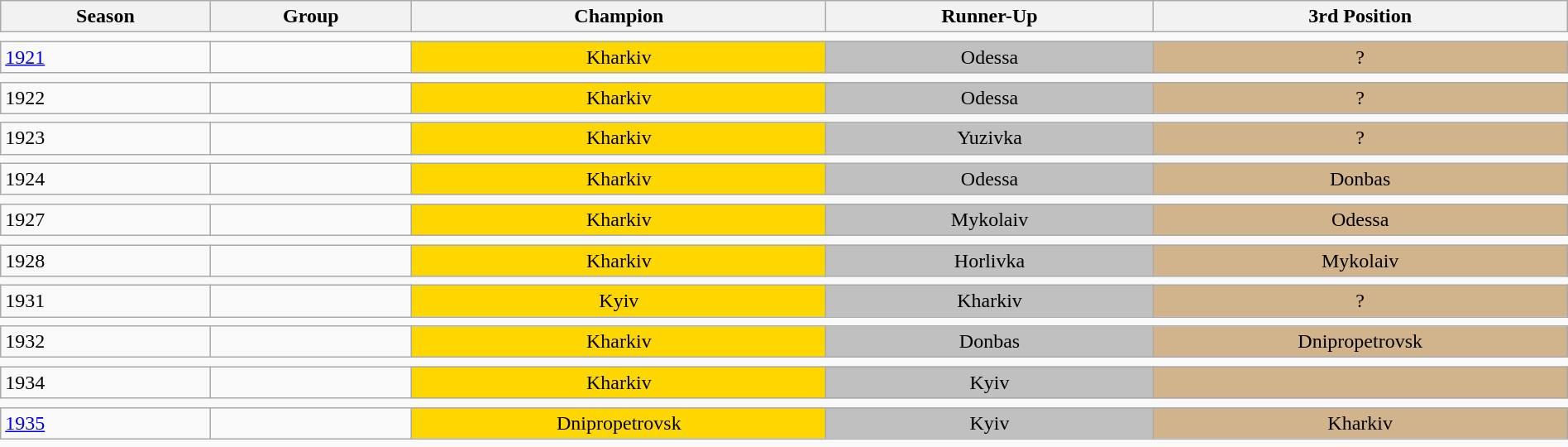<table class="wikitable" width=100% align=center style="border:2px black;">
<tr>
<th>Season</th>
<th>Group</th>
<th>Champion</th>
<th>Runner-Up</th>
<th>3rd Position</th>
</tr>
<tr>
<td colspan=5 style="border:1px black;"></td>
</tr>
<tr>
<td><a href='#'>1921</a></td>
<td align=center></td>
<td align=center bgcolor=gold>Kharkiv</td>
<td align=center bgcolor=silver>Odessa</td>
<td align=center bgcolor=tan>?</td>
</tr>
<tr>
<td colspan=5 style="border:1px black;"></td>
</tr>
<tr>
<td>1922</td>
<td align=center></td>
<td align=center bgcolor=gold>Kharkiv</td>
<td align=center bgcolor=silver>Odessa</td>
<td align=center bgcolor=tan>?</td>
</tr>
<tr>
<td colspan=5 style="border:1px black;"></td>
</tr>
<tr>
<td>1923</td>
<td align=center></td>
<td align=center bgcolor=gold>Kharkiv</td>
<td align=center bgcolor=silver>Yuzivka</td>
<td align=center bgcolor=tan>?</td>
</tr>
<tr>
<td colspan=5 style="border:1px black;"></td>
</tr>
<tr>
<td>1924</td>
<td align=center></td>
<td align=center bgcolor=gold>Kharkiv</td>
<td align=center bgcolor=silver>Odessa</td>
<td align=center bgcolor=tan>Donbas</td>
</tr>
<tr>
<td colspan=5 style="border:1px black;"></td>
</tr>
<tr>
<td>1927</td>
<td align=center></td>
<td align=center bgcolor=gold>Kharkiv</td>
<td align=center bgcolor=silver>Mykolaiv</td>
<td align=center bgcolor=tan>Odessa</td>
</tr>
<tr>
<td colspan=5 style="border:1px black;"></td>
</tr>
<tr>
<td>1928</td>
<td align=center></td>
<td align=center bgcolor=gold>Kharkiv</td>
<td align=center bgcolor=silver>Horlivka</td>
<td align=center bgcolor=tan>Mykolaiv</td>
</tr>
<tr>
<td colspan=5 style="border:1px black;"></td>
</tr>
<tr>
<td>1931</td>
<td align=center></td>
<td align=center bgcolor=gold>Kyiv</td>
<td align=center bgcolor=silver>Kharkiv</td>
<td align=center bgcolor=tan>?</td>
</tr>
<tr>
<td colspan=5 style="border:1px black;"></td>
</tr>
<tr>
<td>1932</td>
<td align=center></td>
<td align=center bgcolor=gold>Kharkiv</td>
<td align=center bgcolor=silver>Donbas</td>
<td align=center bgcolor=tan>Dnipropetrovsk</td>
</tr>
<tr>
<td colspan=5 style="border:1px black;"></td>
</tr>
<tr>
<td>1934</td>
<td align=center></td>
<td align=center bgcolor=gold>Kharkiv</td>
<td align=center bgcolor=silver>Kyiv</td>
<td align=center bgcolor=tan></td>
</tr>
<tr>
<td colspan=5 style="border:1px black;"></td>
</tr>
<tr>
<td><a href='#'>1935</a></td>
<td align=center></td>
<td align=center bgcolor=gold>Dnipropetrovsk</td>
<td align=center bgcolor=silver>Kyiv</td>
<td align=center bgcolor=tan>Kharkiv</td>
</tr>
<tr>
<td colspan=5 style="border:1px black;"></td>
</tr>
</table>
